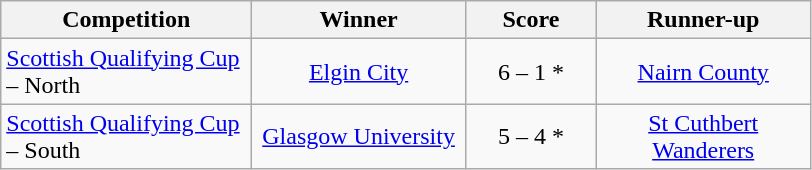<table class="wikitable" style="text-align: center;">
<tr>
<th width=160>Competition</th>
<th width=135>Winner</th>
<th width=80>Score</th>
<th width=135>Runner-up</th>
</tr>
<tr>
<td align=left><a href='#'>Scottish Qualifying Cup</a> – North</td>
<td><a href='#'>Elgin City</a></td>
<td>6 – 1 * </td>
<td><a href='#'>Nairn County</a></td>
</tr>
<tr>
<td align=left><a href='#'>Scottish Qualifying Cup</a> – South</td>
<td><a href='#'>Glasgow University</a></td>
<td>5 – 4 *</td>
<td><a href='#'>St Cuthbert Wanderers</a></td>
</tr>
</table>
